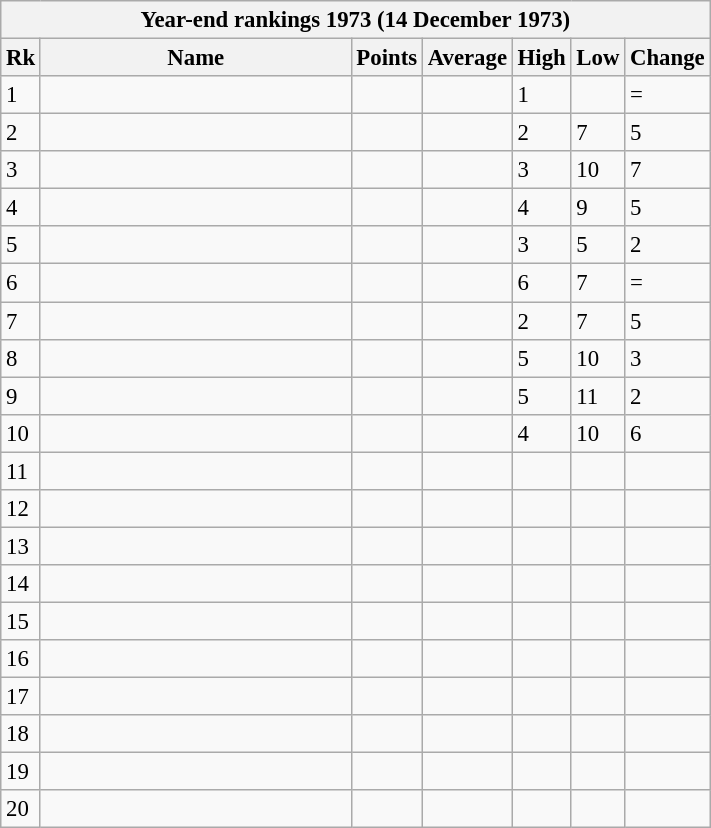<table class="wikitable" style="font-size:95%">
<tr>
<th colspan="7">Year-end rankings 1973 (14 December 1973)</th>
</tr>
<tr valign="top">
<th>Rk</th>
<th width="200">Name</th>
<th>Points</th>
<th>Average</th>
<th>High</th>
<th>Low</th>
<th>Change</th>
</tr>
<tr>
<td>1</td>
<td></td>
<td align=center></td>
<td align=center></td>
<td>1</td>
<td></td>
<td> =</td>
</tr>
<tr>
<td>2</td>
<td></td>
<td align=center></td>
<td align=center></td>
<td>2</td>
<td>7</td>
<td> 5</td>
</tr>
<tr>
<td>3</td>
<td></td>
<td align=center></td>
<td align=center></td>
<td>3</td>
<td>10</td>
<td> 7</td>
</tr>
<tr>
<td>4</td>
<td></td>
<td align=center></td>
<td align=center></td>
<td>4</td>
<td>9</td>
<td> 5</td>
</tr>
<tr>
<td>5</td>
<td></td>
<td align=center></td>
<td align=center></td>
<td>3</td>
<td>5</td>
<td> 2</td>
</tr>
<tr>
<td>6</td>
<td></td>
<td align=center></td>
<td align=center></td>
<td>6</td>
<td>7</td>
<td> =</td>
</tr>
<tr>
<td>7</td>
<td></td>
<td align=center></td>
<td align=center></td>
<td>2</td>
<td>7</td>
<td> 5</td>
</tr>
<tr>
<td>8</td>
<td></td>
<td align=center></td>
<td align=center></td>
<td>5</td>
<td>10</td>
<td> 3</td>
</tr>
<tr>
<td>9</td>
<td></td>
<td align=center></td>
<td align=center></td>
<td>5</td>
<td>11</td>
<td> 2</td>
</tr>
<tr>
<td>10</td>
<td></td>
<td align=center></td>
<td align=center></td>
<td>4</td>
<td>10</td>
<td> 6</td>
</tr>
<tr>
<td>11</td>
<td></td>
<td align=center></td>
<td align=center></td>
<td></td>
<td></td>
<td></td>
</tr>
<tr>
<td>12</td>
<td></td>
<td align=center></td>
<td align=center></td>
<td></td>
<td></td>
<td></td>
</tr>
<tr>
<td>13</td>
<td></td>
<td align=center></td>
<td align=center></td>
<td></td>
<td></td>
<td></td>
</tr>
<tr>
<td>14</td>
<td></td>
<td align=center></td>
<td align=center></td>
<td></td>
<td></td>
<td></td>
</tr>
<tr>
<td>15</td>
<td></td>
<td align=center></td>
<td align=center></td>
<td></td>
<td></td>
<td></td>
</tr>
<tr>
<td>16</td>
<td></td>
<td align=center></td>
<td align=center></td>
<td></td>
<td></td>
<td></td>
</tr>
<tr>
<td>17</td>
<td></td>
<td align=center></td>
<td align=center></td>
<td></td>
<td></td>
<td></td>
</tr>
<tr>
<td>18</td>
<td></td>
<td align=center></td>
<td align=center></td>
<td></td>
<td></td>
<td></td>
</tr>
<tr>
<td>19</td>
<td></td>
<td align=center></td>
<td align=center></td>
<td></td>
<td></td>
<td></td>
</tr>
<tr>
<td>20</td>
<td></td>
<td align=center></td>
<td align=center></td>
<td></td>
<td></td>
<td></td>
</tr>
</table>
